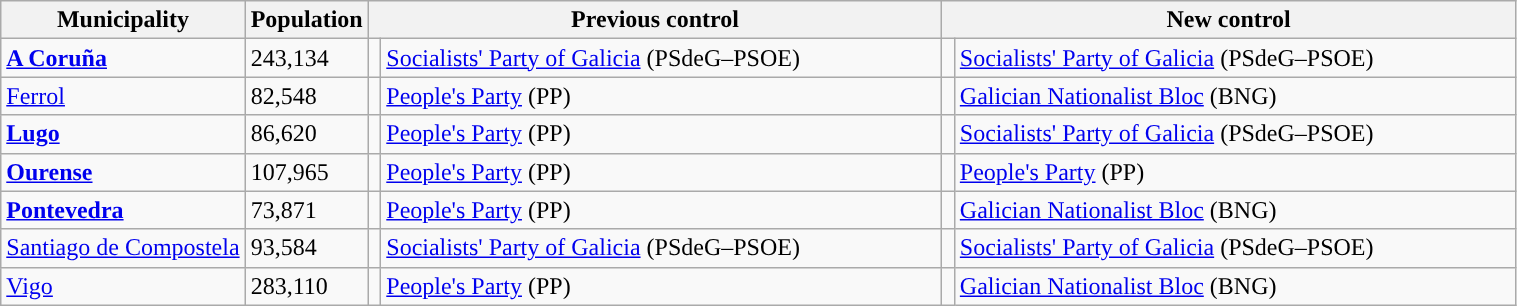<table class="wikitable sortable">
<tr>
<th>Municipality</th>
<th>Population</th>
<th colspan="2" style="width:375px;">Previous control</th>
<th colspan="2" style="width:375px;">New control</th>
</tr>
<tr>
<td><strong><a href='#'>A Coruña</a></strong></td>
<td>243,134</td>
<td width="1" style="color:inherit;background:"></td>
<td><a href='#'>Socialists' Party of Galicia</a> (PSdeG–PSOE)</td>
<td width="1" style="color:inherit;background:"></td>
<td><a href='#'>Socialists' Party of Galicia</a> (PSdeG–PSOE)</td>
</tr>
<tr>
<td><a href='#'>Ferrol</a></td>
<td>82,548</td>
<td style="color:inherit;background:"></td>
<td><a href='#'>People's Party</a> (PP)</td>
<td style="color:inherit;background:"></td>
<td><a href='#'>Galician Nationalist Bloc</a> (BNG)</td>
</tr>
<tr>
<td><strong><a href='#'>Lugo</a></strong></td>
<td>86,620</td>
<td style="color:inherit;background:"></td>
<td><a href='#'>People's Party</a> (PP)</td>
<td style="color:inherit;background:"></td>
<td><a href='#'>Socialists' Party of Galicia</a> (PSdeG–PSOE)</td>
</tr>
<tr>
<td><strong><a href='#'>Ourense</a></strong></td>
<td>107,965</td>
<td style="color:inherit;background:"></td>
<td><a href='#'>People's Party</a> (PP)</td>
<td style="color:inherit;background:"></td>
<td><a href='#'>People's Party</a> (PP)</td>
</tr>
<tr>
<td><strong><a href='#'>Pontevedra</a></strong></td>
<td>73,871</td>
<td style="color:inherit;background:"></td>
<td><a href='#'>People's Party</a> (PP)</td>
<td style="color:inherit;background:"></td>
<td><a href='#'>Galician Nationalist Bloc</a> (BNG)</td>
</tr>
<tr>
<td><a href='#'>Santiago de Compostela</a></td>
<td>93,584</td>
<td style="color:inherit;background:"></td>
<td><a href='#'>Socialists' Party of Galicia</a> (PSdeG–PSOE)</td>
<td style="color:inherit;background:"></td>
<td><a href='#'>Socialists' Party of Galicia</a> (PSdeG–PSOE)</td>
</tr>
<tr>
<td><a href='#'>Vigo</a></td>
<td>283,110</td>
<td style="color:inherit;background:"></td>
<td><a href='#'>People's Party</a> (PP)</td>
<td style="color:inherit;background:"></td>
<td><a href='#'>Galician Nationalist Bloc</a> (BNG)</td>
</tr>
</table>
